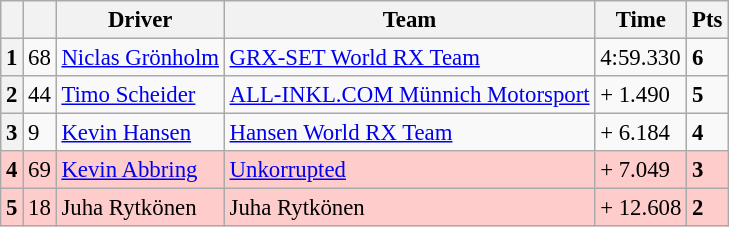<table class="wikitable" style="font-size:95%">
<tr>
<th></th>
<th></th>
<th>Driver</th>
<th>Team</th>
<th>Time</th>
<th>Pts</th>
</tr>
<tr>
<th>1</th>
<td>68</td>
<td> <a href='#'>Niclas Grönholm</a></td>
<td><a href='#'>GRX-SET World RX Team</a></td>
<td>4:59.330</td>
<td><strong>6</strong></td>
</tr>
<tr>
<th>2</th>
<td>44</td>
<td> <a href='#'>Timo Scheider</a></td>
<td><a href='#'>ALL-INKL.COM Münnich Motorsport</a></td>
<td>+ 1.490</td>
<td><strong>5</strong></td>
</tr>
<tr>
<th>3</th>
<td>9</td>
<td> <a href='#'>Kevin Hansen</a></td>
<td><a href='#'>Hansen World RX Team</a></td>
<td>+ 6.184</td>
<td><strong>4</strong></td>
</tr>
<tr>
<th style="background:#ffcccc;">4</th>
<td style="background:#ffcccc;">69</td>
<td style="background:#ffcccc;"> <a href='#'>Kevin Abbring</a></td>
<td style="background:#ffcccc;"><a href='#'>Unkorrupted</a></td>
<td style="background:#ffcccc;">+ 7.049</td>
<td style="background:#ffcccc;"><strong>3</strong></td>
</tr>
<tr>
<th style="background:#ffcccc;">5</th>
<td style="background:#ffcccc;">18</td>
<td style="background:#ffcccc;"> Juha Rytkönen</td>
<td style="background:#ffcccc;">Juha Rytkönen</td>
<td style="background:#ffcccc;">+ 12.608</td>
<td style="background:#ffcccc;"><strong>2</strong></td>
</tr>
</table>
